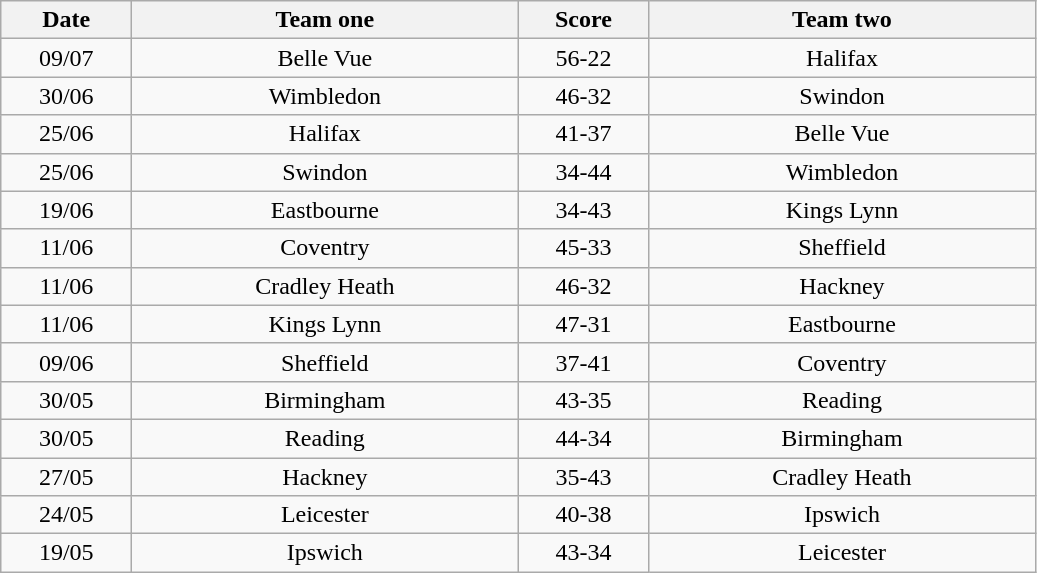<table class="wikitable" style="text-align: center">
<tr>
<th width=80>Date</th>
<th width=250>Team one</th>
<th width=80>Score</th>
<th width=250>Team two</th>
</tr>
<tr>
<td>09/07</td>
<td>Belle Vue</td>
<td>56-22</td>
<td>Halifax</td>
</tr>
<tr>
<td>30/06</td>
<td>Wimbledon</td>
<td>46-32</td>
<td>Swindon</td>
</tr>
<tr>
<td>25/06</td>
<td>Halifax</td>
<td>41-37</td>
<td>Belle Vue</td>
</tr>
<tr>
<td>25/06</td>
<td>Swindon</td>
<td>34-44</td>
<td>Wimbledon</td>
</tr>
<tr>
<td>19/06</td>
<td>Eastbourne</td>
<td>34-43</td>
<td>Kings Lynn</td>
</tr>
<tr>
<td>11/06</td>
<td>Coventry</td>
<td>45-33</td>
<td>Sheffield</td>
</tr>
<tr>
<td>11/06</td>
<td>Cradley Heath</td>
<td>46-32</td>
<td>Hackney</td>
</tr>
<tr>
<td>11/06</td>
<td>Kings Lynn</td>
<td>47-31</td>
<td>Eastbourne</td>
</tr>
<tr>
<td>09/06</td>
<td>Sheffield</td>
<td>37-41</td>
<td>Coventry</td>
</tr>
<tr>
<td>30/05</td>
<td>Birmingham</td>
<td>43-35</td>
<td>Reading</td>
</tr>
<tr>
<td>30/05</td>
<td>Reading</td>
<td>44-34</td>
<td>Birmingham</td>
</tr>
<tr>
<td>27/05</td>
<td>Hackney</td>
<td>35-43</td>
<td>Cradley Heath</td>
</tr>
<tr>
<td>24/05</td>
<td>Leicester</td>
<td>40-38</td>
<td>Ipswich</td>
</tr>
<tr>
<td>19/05</td>
<td>Ipswich</td>
<td>43-34</td>
<td>Leicester</td>
</tr>
</table>
